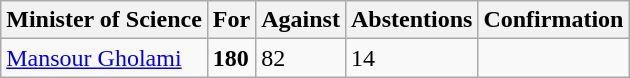<table class="wikitable">
<tr>
<th>Minister of Science</th>
<th>For</th>
<th>Against</th>
<th>Abstentions</th>
<th>Confirmation</th>
</tr>
<tr>
<td><a href='#'>Mansour Gholami</a></td>
<td><strong>180</strong></td>
<td>82</td>
<td>14</td>
<td></td>
</tr>
</table>
